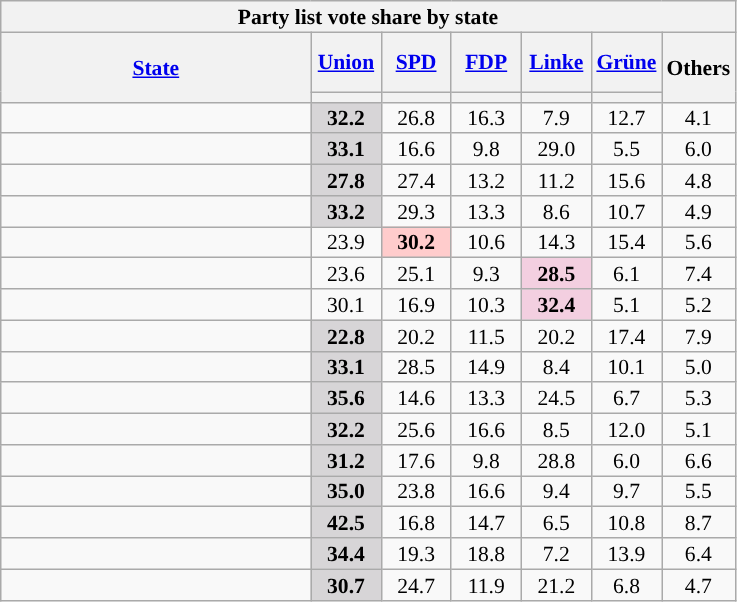<table class="wikitable sortable" style="text-align:center;font-size:90%;line-height:14px">
<tr>
<th colspan=8>Party list vote share by state</th>
</tr>
<tr style="height:40px;">
<th class="wikitable sortable" style="width:200px;" rowspan="2"><a href='#'>State</a></th>
<th class="wikitable sortable" style="width:40px;"><a href='#'>Union</a></th>
<th class="wikitable sortable" style="width:40px;"><a href='#'>SPD</a></th>
<th class="wikitable sortable" style="width:40px;"><a href='#'>FDP</a></th>
<th class="wikitable sortable" style="width:40px;"><a href='#'>Linke</a></th>
<th class="wikitable sortable" style="width:40px;"><a href='#'>Grüne</a></th>
<th class="wikitable sortable" style="width:40px;" rowspan="2">Others</th>
</tr>
<tr>
<th class="wikitable sortable" style="background:"></th>
<th class="wikitable sortable" style="background:"></th>
<th class="wikitable sortable" style="background:"></th>
<th class="wikitable sortable" style="background:"></th>
<th class="wikitable sortable" style="background:"></th>
</tr>
<tr>
<td align="left"></td>
<td style="background:#D7D5D7;"><strong>32.2</strong></td>
<td>26.8</td>
<td>16.3</td>
<td>7.9</td>
<td>12.7</td>
<td>4.1</td>
</tr>
<tr>
<td align="left"></td>
<td style="background:#D7D5D7;"><strong>33.1</strong></td>
<td>16.6</td>
<td>9.8</td>
<td>29.0</td>
<td>5.5</td>
<td>6.0</td>
</tr>
<tr>
<td align="left"></td>
<td style="background:#D7D5D7;"><strong>27.8</strong></td>
<td>27.4</td>
<td>13.2</td>
<td>11.2</td>
<td>15.6</td>
<td>4.8</td>
</tr>
<tr>
<td align="left"></td>
<td style="background:#D7D5D7;"><strong>33.2</strong></td>
<td>29.3</td>
<td>13.3</td>
<td>8.6</td>
<td>10.7</td>
<td>4.9</td>
</tr>
<tr>
<td align="left"></td>
<td>23.9</td>
<td style="background:#FFCCCC"><strong>30.2</strong></td>
<td>10.6</td>
<td>14.3</td>
<td>15.4</td>
<td>5.6</td>
</tr>
<tr>
<td align="left"></td>
<td>23.6</td>
<td>25.1</td>
<td>9.3</td>
<td style="background:#F3CFE0;"><strong>28.5</strong></td>
<td>6.1</td>
<td>7.4</td>
</tr>
<tr>
<td align="left"></td>
<td>30.1</td>
<td>16.9</td>
<td>10.3</td>
<td style="background:#F3CFE0;"><strong>32.4</strong></td>
<td>5.1</td>
<td>5.2</td>
</tr>
<tr>
<td align="left"></td>
<td style="background:#D7D5D7;"><strong>22.8</strong></td>
<td>20.2</td>
<td>11.5</td>
<td>20.2</td>
<td>17.4</td>
<td>7.9</td>
</tr>
<tr>
<td align="left"></td>
<td style="background:#D7D5D7;"><strong>33.1</strong></td>
<td>28.5</td>
<td>14.9</td>
<td>8.4</td>
<td>10.1</td>
<td>5.0</td>
</tr>
<tr>
<td align="left"></td>
<td style="background:#D7D5D7;"><strong>35.6</strong></td>
<td>14.6</td>
<td>13.3</td>
<td>24.5</td>
<td>6.7</td>
<td>5.3</td>
</tr>
<tr>
<td align="left"></td>
<td style="background:#D7D5D7;"><strong>32.2</strong></td>
<td>25.6</td>
<td>16.6</td>
<td>8.5</td>
<td>12.0</td>
<td>5.1</td>
</tr>
<tr>
<td align="left"></td>
<td style="background:#D7D5D7;"><strong>31.2</strong></td>
<td>17.6</td>
<td>9.8</td>
<td>28.8</td>
<td>6.0</td>
<td>6.6</td>
</tr>
<tr>
<td align="left"></td>
<td style="background:#D7D5D7;"><strong>35.0</strong></td>
<td>23.8</td>
<td>16.6</td>
<td>9.4</td>
<td>9.7</td>
<td>5.5</td>
</tr>
<tr>
<td align="left"></td>
<td style="background:#D7D5D7;"><strong>42.5</strong></td>
<td>16.8</td>
<td>14.7</td>
<td>6.5</td>
<td>10.8</td>
<td>8.7</td>
</tr>
<tr>
<td align="left"></td>
<td style="background:#D7D5D7;"><strong>34.4</strong></td>
<td>19.3</td>
<td>18.8</td>
<td>7.2</td>
<td>13.9</td>
<td>6.4</td>
</tr>
<tr>
<td align="left"></td>
<td style="background:#D7D5D7;"><strong>30.7</strong></td>
<td>24.7</td>
<td>11.9</td>
<td>21.2</td>
<td>6.8</td>
<td>4.7</td>
</tr>
</table>
